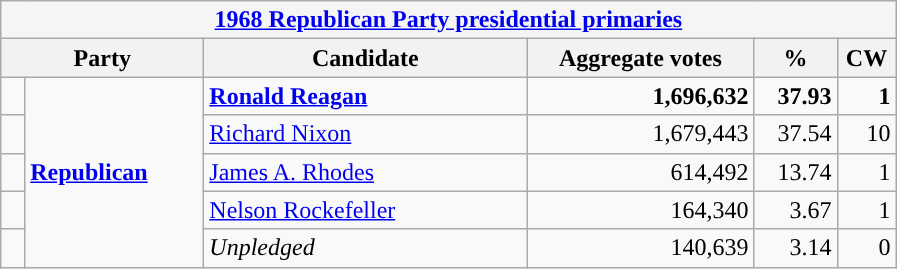<table class="wikitable">
<tr>
<th colspan=6 style="background:#f5f5f5"><a href='#'>1968 Republican Party presidential primaries</a></th>
</tr>
<tr>
<th style="width: 8em;" colspan=2>Party</th>
<th>Candidate</th>
<th>Aggregate votes</th>
<th>%</th>
<th><abbr>CW</abbr></th>
</tr>
<tr>
<td style="background-color: "></td>
<td style="width: 7em;" rowspan=5><strong><a href='#'>Republican</a></strong></td>
<td style="width: 13em;"><strong><a href='#'>Ronald Reagan</a></strong></td>
<td style="width: 9em; text-align:right"><strong>1,696,632</strong></td>
<td style="width: 3em; text-align:right"><strong>37.93</strong></td>
<td style="width: 2em; text-align:right"><strong>1</strong></td>
</tr>
<tr>
<td style="background-color: "></td>
<td><a href='#'>Richard Nixon</a></td>
<td style="text-align:right">1,679,443</td>
<td style="text-align:right">37.54</td>
<td style="text-align:right">10</td>
</tr>
<tr>
<td style="background-color: "></td>
<td><a href='#'>James A. Rhodes</a></td>
<td style="text-align:right">614,492</td>
<td style="text-align:right">13.74</td>
<td style="text-align:right">1</td>
</tr>
<tr>
<td style="background-color: "></td>
<td><a href='#'>Nelson Rockefeller</a></td>
<td style="text-align:right">164,340</td>
<td style="text-align:right">3.67</td>
<td style="text-align:right">1</td>
</tr>
<tr>
<td style="background-color: "></td>
<td><em>Unpledged</em></td>
<td style="text-align:right">140,639</td>
<td style="text-align:right">3.14</td>
<td style="text-align:right">0</td>
</tr>
</table>
